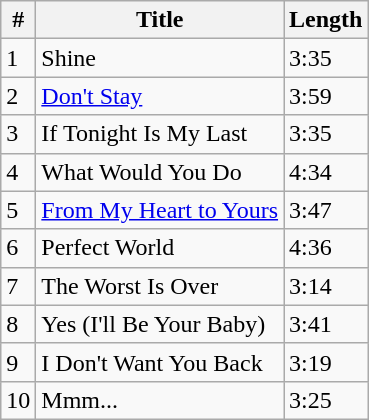<table class="wikitable">
<tr>
<th>#</th>
<th>Title</th>
<th>Length</th>
</tr>
<tr>
<td>1</td>
<td>Shine</td>
<td>3:35</td>
</tr>
<tr>
<td>2</td>
<td><a href='#'>Don't Stay</a></td>
<td>3:59</td>
</tr>
<tr>
<td>3</td>
<td>If Tonight Is My Last</td>
<td>3:35</td>
</tr>
<tr>
<td>4</td>
<td>What Would You Do</td>
<td>4:34</td>
</tr>
<tr>
<td>5</td>
<td><a href='#'>From My Heart to Yours</a></td>
<td>3:47</td>
</tr>
<tr>
<td>6</td>
<td>Perfect World</td>
<td>4:36</td>
</tr>
<tr>
<td>7</td>
<td>The Worst Is Over</td>
<td>3:14</td>
</tr>
<tr>
<td>8</td>
<td>Yes (I'll Be Your Baby)</td>
<td>3:41</td>
</tr>
<tr>
<td>9</td>
<td>I Don't Want You Back</td>
<td>3:19</td>
</tr>
<tr>
<td>10</td>
<td>Mmm...</td>
<td>3:25</td>
</tr>
</table>
